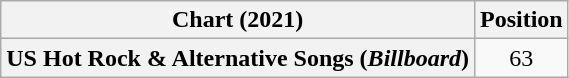<table class="wikitable plainrowheaders" style="text-align:center">
<tr>
<th scope="col">Chart (2021)</th>
<th scope="col">Position</th>
</tr>
<tr>
<th scope="row">US Hot Rock & Alternative Songs (<em>Billboard</em>)</th>
<td>63</td>
</tr>
</table>
